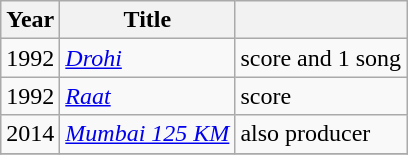<table class="wikitable sortable">
<tr>
<th>Year</th>
<th>Title</th>
<th></th>
</tr>
<tr>
<td>1992</td>
<td><em><a href='#'>Drohi</a></em></td>
<td>score and 1 song</td>
</tr>
<tr>
<td>1992</td>
<td><em><a href='#'>Raat</a></em></td>
<td>score</td>
</tr>
<tr>
<td>2014</td>
<td><em><a href='#'>Mumbai 125 KM</a></em></td>
<td>also producer</td>
</tr>
<tr>
</tr>
</table>
